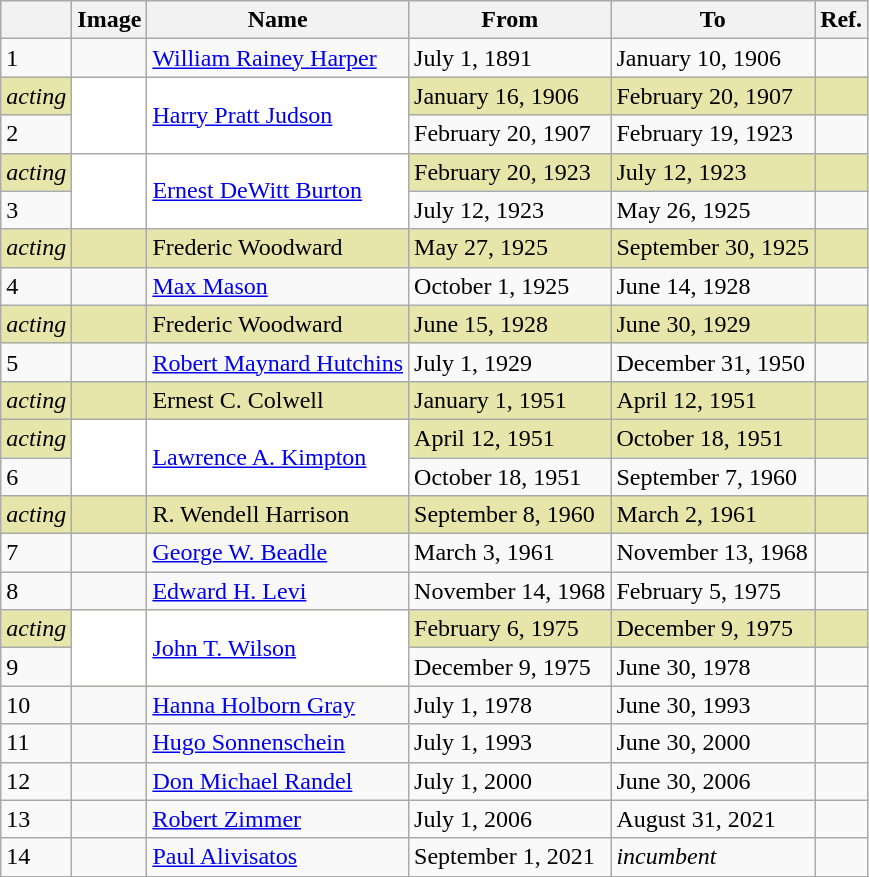<table class="wikitable">
<tr>
<th></th>
<th>Image</th>
<th>Name</th>
<th>From</th>
<th>To</th>
<th>Ref.</th>
</tr>
<tr>
<td>1</td>
<td></td>
<td><a href='#'>William Rainey Harper</a></td>
<td>July 1, 1891</td>
<td>January 10, 1906</td>
<td></td>
</tr>
<tr bgcolor="#e6e6aa">
<td><em>acting</em></td>
<td rowspan="2" bgcolor="#ffffff"></td>
<td rowspan="2" bgcolor="#ffffff"><a href='#'>Harry Pratt Judson</a></td>
<td>January 16, 1906</td>
<td>February 20, 1907</td>
<td></td>
</tr>
<tr>
<td>2</td>
<td>February 20, 1907</td>
<td>February 19, 1923</td>
<td></td>
</tr>
<tr bgcolor="#e6e6aa">
<td><em>acting</em></td>
<td rowspan="2" bgcolor="#ffffff"></td>
<td rowspan="2" bgcolor="#ffffff"><a href='#'>Ernest DeWitt Burton</a></td>
<td>February 20, 1923</td>
<td>July 12, 1923</td>
<td></td>
</tr>
<tr>
<td>3</td>
<td>July 12, 1923</td>
<td>May 26, 1925</td>
<td></td>
</tr>
<tr bgcolor="#e6e6aa">
<td><em>acting</em></td>
<td></td>
<td>Frederic Woodward</td>
<td>May 27, 1925</td>
<td>September 30, 1925</td>
<td></td>
</tr>
<tr>
<td>4</td>
<td></td>
<td><a href='#'>Max Mason</a></td>
<td>October 1, 1925</td>
<td>June 14, 1928</td>
<td></td>
</tr>
<tr bgcolor="#e6e6aa">
<td><em>acting</em></td>
<td></td>
<td>Frederic Woodward</td>
<td>June 15, 1928</td>
<td>June 30, 1929</td>
<td></td>
</tr>
<tr>
<td>5</td>
<td></td>
<td><a href='#'>Robert Maynard Hutchins</a></td>
<td>July 1, 1929</td>
<td>December 31, 1950</td>
<td></td>
</tr>
<tr bgcolor="#e6e6aa">
<td><em>acting</em></td>
<td></td>
<td>Ernest C. Colwell</td>
<td>January 1, 1951</td>
<td>April 12, 1951</td>
<td></td>
</tr>
<tr bgcolor="#e6e6aa">
<td><em>acting</em></td>
<td rowspan="2" bgcolor="#ffffff"></td>
<td rowspan="2" bgcolor="#ffffff"><a href='#'>Lawrence A. Kimpton</a></td>
<td>April 12, 1951</td>
<td>October 18, 1951</td>
<td></td>
</tr>
<tr>
<td>6</td>
<td>October 18, 1951</td>
<td>September 7, 1960</td>
<td></td>
</tr>
<tr bgcolor="#e6e6aa">
<td><em>acting</em></td>
<td></td>
<td>R. Wendell Harrison</td>
<td>September 8, 1960</td>
<td>March 2, 1961</td>
<td></td>
</tr>
<tr>
<td>7</td>
<td></td>
<td><a href='#'>George W. Beadle</a></td>
<td>March 3, 1961</td>
<td>November 13, 1968</td>
<td></td>
</tr>
<tr>
<td>8</td>
<td></td>
<td><a href='#'>Edward H. Levi</a></td>
<td>November 14, 1968</td>
<td>February 5, 1975</td>
<td></td>
</tr>
<tr bgcolor="#e6e6aa">
<td><em>acting</em></td>
<td rowspan="2" bgcolor="#ffffff"></td>
<td rowspan="2" bgcolor="#ffffff"><a href='#'>John T. Wilson</a></td>
<td>February 6, 1975</td>
<td>December 9, 1975</td>
<td></td>
</tr>
<tr>
<td>9</td>
<td>December 9, 1975</td>
<td>June 30, 1978</td>
<td></td>
</tr>
<tr>
<td>10</td>
<td></td>
<td><a href='#'>Hanna Holborn Gray</a></td>
<td>July 1, 1978</td>
<td>June 30, 1993</td>
<td></td>
</tr>
<tr>
<td>11</td>
<td></td>
<td><a href='#'>Hugo Sonnenschein</a></td>
<td>July 1, 1993</td>
<td>June 30, 2000</td>
<td></td>
</tr>
<tr>
<td>12</td>
<td></td>
<td><a href='#'>Don Michael Randel</a></td>
<td>July 1, 2000</td>
<td>June 30, 2006</td>
<td></td>
</tr>
<tr>
<td>13</td>
<td></td>
<td><a href='#'>Robert Zimmer</a></td>
<td>July 1, 2006</td>
<td>August 31, 2021</td>
<td></td>
</tr>
<tr>
<td>14</td>
<td></td>
<td><a href='#'>Paul Alivisatos</a></td>
<td>September 1, 2021</td>
<td><em>incumbent</em></td>
<td></td>
</tr>
</table>
